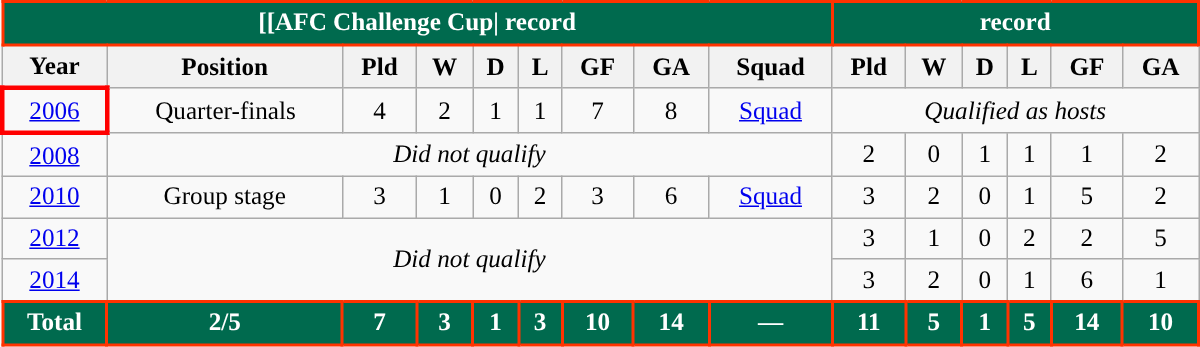<table class="wikitable"  style="text-align: center;font-size:105%;width: 800px">
<tr>
<th colspan=9 style="background: #006a4e;border: 2px solid #ff3300;color: #FFFFFF;">[[AFC Challenge Cup| record</th>
<th colspan=7 style="background: #006a4e;border: 2px solid #ff3300;color: #FFFFFF;"> record</th>
</tr>
<tr>
<th>Year</th>
<th>Position</th>
<th>Pld</th>
<th>W</th>
<th>D</th>
<th>L</th>
<th>GF</th>
<th>GA</th>
<th>Squad</th>
<th>Pld</th>
<th>W</th>
<th>D</th>
<th>L</th>
<th>GF</th>
<th>GA</th>
</tr>
<tr>
<td style="border: 3px solid red"> <a href='#'>2006</a></td>
<td>Quarter-finals</td>
<td>4</td>
<td>2</td>
<td>1</td>
<td>1</td>
<td>7</td>
<td>8</td>
<td><a href='#'>Squad</a></td>
<td colspan=7><em>Qualified as hosts</em></td>
</tr>
<tr>
<td> <a href='#'>2008</a></td>
<td colspan=8><em>Did not qualify</em></td>
<td>2</td>
<td>0</td>
<td>1</td>
<td>1</td>
<td>1</td>
<td>2</td>
</tr>
<tr>
<td> <a href='#'>2010</a></td>
<td>Group stage</td>
<td>3</td>
<td>1</td>
<td>0</td>
<td>2</td>
<td>3</td>
<td>6</td>
<td><a href='#'>Squad</a></td>
<td>3</td>
<td>2</td>
<td>0</td>
<td>1</td>
<td>5</td>
<td>2</td>
</tr>
<tr>
<td> <a href='#'>2012</a></td>
<td rowspan=2 colspan=8><em>Did not qualify</em></td>
<td>3</td>
<td>1</td>
<td>0</td>
<td>2</td>
<td>2</td>
<td>5</td>
</tr>
<tr>
<td> <a href='#'>2014</a></td>
<td>3</td>
<td>2</td>
<td>0</td>
<td>1</td>
<td>6</td>
<td>1</td>
</tr>
<tr>
<td style="background: #006a4e;border: 2px solid #ff3300;color:white; "><strong>Total</strong></td>
<td style="background: #006a4e;border: 2px solid #ff3300;color:white; "><strong>2/5</strong></td>
<td style="background: #006a4e;border: 2px solid #ff3300;color:white; "><strong>7</strong></td>
<td style="background: #006a4e;border: 2px solid #ff3300;color:white; "><strong>3</strong></td>
<td style="background: #006a4e;border: 2px solid #ff3300;color:white; "><strong>1</strong></td>
<td style="background: #006a4e;border: 2px solid #ff3300;color:white; "><strong>3</strong></td>
<td style="background: #006a4e;border: 2px solid #ff3300;color:white; "><strong>10</strong></td>
<td style="background: #006a4e;border: 2px solid #ff3300;color:white; "><strong>14</strong></td>
<td style="background: #006a4e;border: 2px solid #ff3300;color:white; "><strong>—</strong></td>
<td style="background: #006a4e;border: 2px solid #ff3300;color:white; "><strong>11</strong></td>
<td style="background: #006a4e;border: 2px solid #ff3300;color:white; "><strong>5</strong></td>
<td style="background: #006a4e;border: 2px solid #ff3300;color:white; "><strong>1</strong></td>
<td style="background: #006a4e;border: 2px solid #ff3300;color:white; "><strong>5</strong></td>
<td style="background: #006a4e;border: 2px solid #ff3300;color:white; "><strong>14</strong></td>
<td style="background: #006a4e;border: 2px solid #ff3300;color:white; "><strong>10</strong></td>
</tr>
</table>
